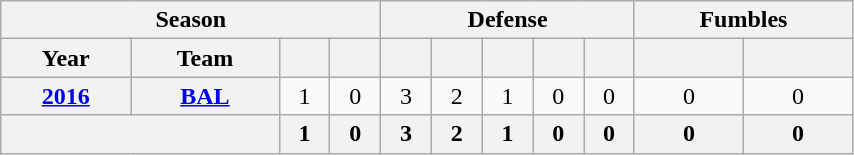<table class= "wikitable sortable" float="left" border="1" style="text-align:center; width:45%;">
<tr>
<th colspan=4>Season</th>
<th colspan=5>Defense</th>
<th colspan=2>Fumbles</th>
</tr>
<tr>
<th>Year</th>
<th>Team</th>
<th></th>
<th></th>
<th></th>
<th></th>
<th></th>
<th></th>
<th></th>
<th></th>
<th></th>
</tr>
<tr>
<th><a href='#'>2016</a></th>
<th><a href='#'>BAL</a></th>
<td>1</td>
<td>0</td>
<td>3</td>
<td>2</td>
<td>1</td>
<td>0</td>
<td>0</td>
<td>0</td>
<td>0</td>
</tr>
<tr>
<th colspan="2"></th>
<th>1</th>
<th>0</th>
<th>3</th>
<th>2</th>
<th>1</th>
<th>0</th>
<th>0</th>
<th>0</th>
<th>0</th>
</tr>
</table>
